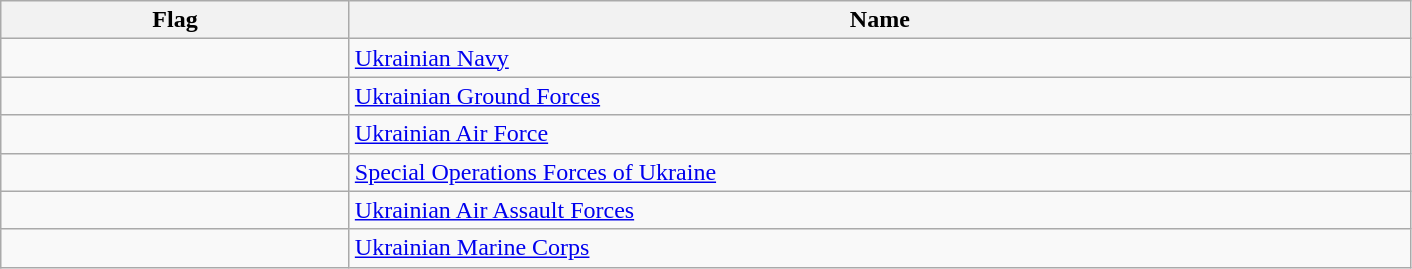<table class="wikitable">
<tr>
<th width="225">Flag</th>
<th width="700">Name</th>
</tr>
<tr>
<td></td>
<td><a href='#'>Ukrainian Navy</a></td>
</tr>
<tr>
<td></td>
<td><a href='#'>Ukrainian Ground Forces</a></td>
</tr>
<tr>
<td></td>
<td><a href='#'>Ukrainian Air Force</a></td>
</tr>
<tr>
<td></td>
<td><a href='#'>Special Operations Forces of Ukraine</a></td>
</tr>
<tr>
<td></td>
<td><a href='#'>Ukrainian Air Assault Forces</a></td>
</tr>
<tr>
<td></td>
<td><a href='#'>Ukrainian Marine Corps</a></td>
</tr>
</table>
